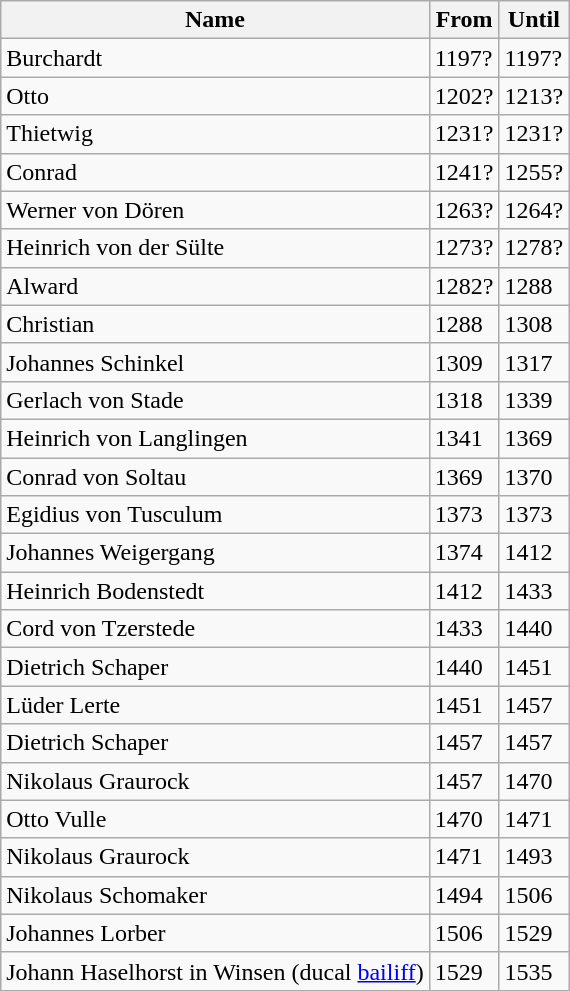<table class="wikitable" style="float:left; margin-right:1em">
<tr>
<th>Name</th>
<th>From</th>
<th>Until</th>
</tr>
<tr>
<td>Burchardt</td>
<td>1197?</td>
<td>1197?</td>
</tr>
<tr>
<td>Otto</td>
<td>1202?</td>
<td>1213?</td>
</tr>
<tr>
<td>Thietwig</td>
<td>1231?</td>
<td>1231?</td>
</tr>
<tr>
<td>Conrad</td>
<td>1241?</td>
<td>1255?</td>
</tr>
<tr>
<td>Werner von Dören</td>
<td>1263?</td>
<td>1264?</td>
</tr>
<tr>
<td>Heinrich von der Sülte</td>
<td>1273?</td>
<td>1278?</td>
</tr>
<tr>
<td>Alward</td>
<td>1282?</td>
<td>1288</td>
</tr>
<tr>
<td>Christian</td>
<td>1288</td>
<td>1308</td>
</tr>
<tr>
<td>Johannes Schinkel</td>
<td>1309</td>
<td>1317</td>
</tr>
<tr>
<td>Gerlach von Stade</td>
<td>1318</td>
<td>1339</td>
</tr>
<tr>
<td>Heinrich von Langlingen</td>
<td>1341</td>
<td>1369</td>
</tr>
<tr>
<td>Conrad von Soltau</td>
<td>1369</td>
<td>1370</td>
</tr>
<tr>
<td>Egidius von Tusculum</td>
<td>1373</td>
<td>1373</td>
</tr>
<tr>
<td>Johannes Weigergang</td>
<td>1374</td>
<td>1412</td>
</tr>
<tr>
<td>Heinrich Bodenstedt</td>
<td>1412</td>
<td>1433</td>
</tr>
<tr>
<td>Cord von Tzerstede</td>
<td>1433</td>
<td>1440</td>
</tr>
<tr>
<td>Dietrich Schaper</td>
<td>1440</td>
<td>1451</td>
</tr>
<tr>
<td>Lüder Lerte</td>
<td>1451</td>
<td>1457</td>
</tr>
<tr>
<td>Dietrich Schaper</td>
<td>1457</td>
<td>1457</td>
</tr>
<tr>
<td>Nikolaus Graurock</td>
<td>1457</td>
<td>1470</td>
</tr>
<tr>
<td>Otto Vulle</td>
<td>1470</td>
<td>1471</td>
</tr>
<tr>
<td>Nikolaus Graurock</td>
<td>1471</td>
<td>1493</td>
</tr>
<tr>
<td>Nikolaus Schomaker</td>
<td>1494</td>
<td>1506</td>
</tr>
<tr>
<td>Johannes Lorber</td>
<td>1506</td>
<td>1529</td>
</tr>
<tr>
<td>Johann Haselhorst in Winsen (ducal <a href='#'>bailiff</a>)</td>
<td>1529</td>
<td>1535</td>
</tr>
</table>
